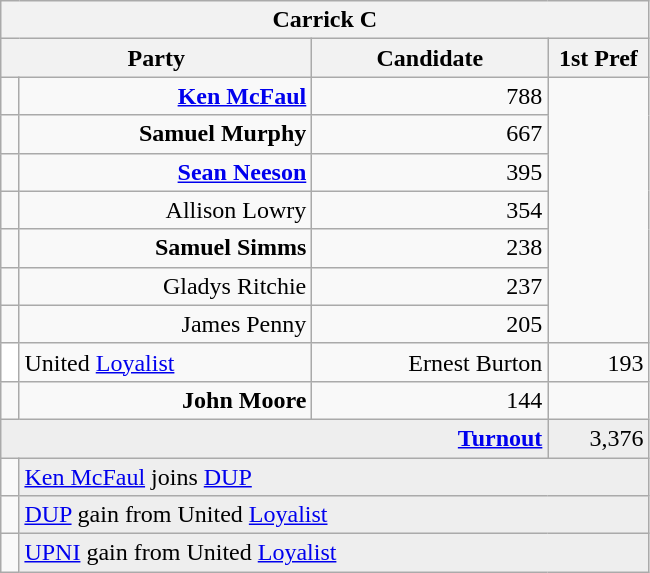<table class="wikitable">
<tr>
<th colspan="4" align="center">Carrick C</th>
</tr>
<tr>
<th colspan="2" align="center" width=200>Party</th>
<th width=150>Candidate</th>
<th width=60>1st Pref</th>
</tr>
<tr>
<td></td>
<td align="right"><strong><a href='#'>Ken McFaul</a></strong></td>
<td align="right">788</td>
</tr>
<tr>
<td></td>
<td align="right"><strong>Samuel Murphy</strong></td>
<td align="right">667</td>
</tr>
<tr>
<td></td>
<td align="right"><strong><a href='#'>Sean Neeson</a></strong></td>
<td align="right">395</td>
</tr>
<tr>
<td></td>
<td align="right">Allison Lowry</td>
<td align="right">354</td>
</tr>
<tr>
<td></td>
<td align="right"><strong>Samuel Simms</strong></td>
<td align="right">238</td>
</tr>
<tr>
<td></td>
<td align="right">Gladys Ritchie</td>
<td align="right">237</td>
</tr>
<tr>
<td></td>
<td align="right">James Penny</td>
<td align="right">205</td>
</tr>
<tr>
<td style="background-color: #FFFFFF"></td>
<td>United <a href='#'>Loyalist</a></td>
<td align="right">Ernest Burton</td>
<td align="right">193</td>
</tr>
<tr>
<td></td>
<td align="right"><strong>John Moore</strong></td>
<td align="right">144</td>
</tr>
<tr bgcolor="EEEEEE">
<td colspan=3 align="right"><strong><a href='#'>Turnout</a></strong></td>
<td align="right">3,376</td>
</tr>
<tr>
<td bgcolor=></td>
<td colspan=3 bgcolor="EEEEEE"><a href='#'>Ken McFaul</a> joins <a href='#'>DUP</a></td>
</tr>
<tr>
<td bgcolor=></td>
<td colspan=3 bgcolor="EEEEEE"><a href='#'>DUP</a> gain from United <a href='#'>Loyalist</a></td>
</tr>
<tr>
<td bgcolor=></td>
<td colspan=3 bgcolor="EEEEEE"><a href='#'>UPNI</a> gain from United <a href='#'>Loyalist</a></td>
</tr>
</table>
